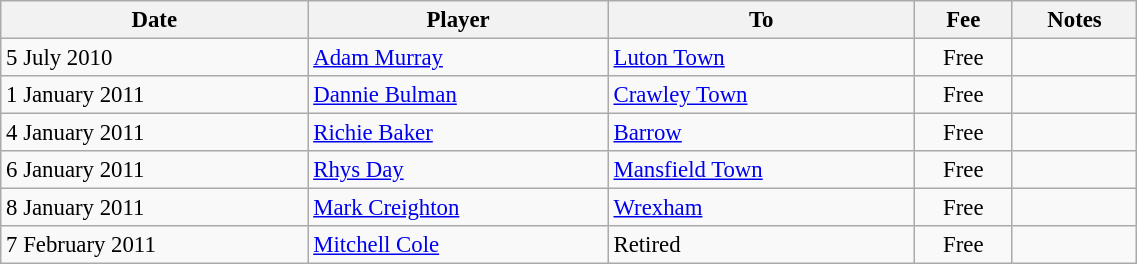<table class="wikitable" style="text-align:center; font-size:95%;width:60%; text-align:left">
<tr>
<th>Date</th>
<th>Player</th>
<th>To</th>
<th>Fee</th>
<th>Notes</th>
</tr>
<tr>
<td>5 July 2010</td>
<td><a href='#'>Adam Murray</a></td>
<td><a href='#'>Luton Town</a></td>
<td style="text-align:center;">Free</td>
<td style="text-align:center;"></td>
</tr>
<tr>
<td>1 January 2011</td>
<td><a href='#'>Dannie Bulman</a></td>
<td><a href='#'>Crawley Town</a></td>
<td style="text-align:center;">Free</td>
<td style="text-align:center;"></td>
</tr>
<tr>
<td>4 January 2011</td>
<td><a href='#'>Richie Baker</a></td>
<td><a href='#'>Barrow</a></td>
<td style="text-align:center;">Free</td>
<td style="text-align:center;"></td>
</tr>
<tr>
<td>6 January 2011</td>
<td><a href='#'>Rhys Day</a></td>
<td><a href='#'>Mansfield Town</a></td>
<td style="text-align:center;">Free</td>
<td style="text-align:center;"></td>
</tr>
<tr>
<td>8 January 2011</td>
<td><a href='#'>Mark Creighton</a></td>
<td><a href='#'>Wrexham</a></td>
<td style="text-align:center;">Free</td>
<td style="text-align:center;"></td>
</tr>
<tr>
<td>7 February 2011</td>
<td><a href='#'>Mitchell Cole</a></td>
<td>Retired</td>
<td style="text-align:center;">Free</td>
<td style="text-align:center;"></td>
</tr>
</table>
